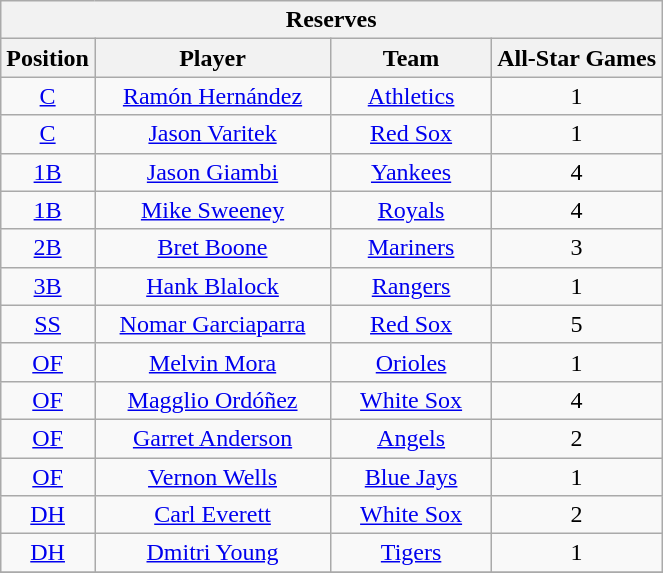<table class="wikitable" style="font-size: 100%; text-align:right;">
<tr>
<th colspan="4">Reserves</th>
</tr>
<tr>
<th>Position</th>
<th width="150">Player</th>
<th width="100">Team</th>
<th>All-Star Games</th>
</tr>
<tr>
<td align="center"><a href='#'>C</a></td>
<td align="center"><a href='#'>Ramón Hernández</a></td>
<td align="center"><a href='#'>Athletics</a></td>
<td align="center">1</td>
</tr>
<tr>
<td align="center"><a href='#'>C</a></td>
<td align="center"><a href='#'>Jason Varitek</a></td>
<td align="center"><a href='#'>Red Sox</a></td>
<td align="center">1</td>
</tr>
<tr>
<td align="center"><a href='#'>1B</a></td>
<td align="center"><a href='#'>Jason Giambi</a></td>
<td align="center"><a href='#'>Yankees</a></td>
<td align="center">4</td>
</tr>
<tr>
<td align="center"><a href='#'>1B</a></td>
<td align="center"><a href='#'>Mike Sweeney</a></td>
<td align="center"><a href='#'>Royals</a></td>
<td align="center">4</td>
</tr>
<tr>
<td align="center"><a href='#'>2B</a></td>
<td align="center"><a href='#'>Bret Boone</a></td>
<td align="center"><a href='#'>Mariners</a></td>
<td align="center">3</td>
</tr>
<tr>
<td align="center"><a href='#'>3B</a></td>
<td align="center"><a href='#'>Hank Blalock</a></td>
<td align="center"><a href='#'>Rangers</a></td>
<td align="center">1</td>
</tr>
<tr>
<td align="center"><a href='#'>SS</a></td>
<td align="center"><a href='#'>Nomar Garciaparra</a></td>
<td align="center"><a href='#'>Red Sox</a></td>
<td align="center">5</td>
</tr>
<tr>
<td align="center"><a href='#'>OF</a></td>
<td align="center"><a href='#'>Melvin Mora</a></td>
<td align="center"><a href='#'>Orioles</a></td>
<td align="center">1</td>
</tr>
<tr>
<td align="center"><a href='#'>OF</a></td>
<td align="center"><a href='#'>Magglio Ordóñez</a></td>
<td align="center"><a href='#'>White Sox</a></td>
<td align="center">4</td>
</tr>
<tr>
<td align="center"><a href='#'>OF</a></td>
<td align="center"><a href='#'>Garret Anderson</a></td>
<td align="center"><a href='#'>Angels</a></td>
<td align="center">2</td>
</tr>
<tr>
<td align="center"><a href='#'>OF</a></td>
<td align="center"><a href='#'>Vernon Wells</a></td>
<td align="center"><a href='#'>Blue Jays</a></td>
<td align="center">1</td>
</tr>
<tr>
<td align="center"><a href='#'>DH</a></td>
<td align="center"><a href='#'>Carl Everett</a></td>
<td align="center"><a href='#'>White Sox</a></td>
<td align="center">2</td>
</tr>
<tr>
<td align="center"><a href='#'>DH</a></td>
<td align="center"><a href='#'>Dmitri Young</a></td>
<td align="center"><a href='#'>Tigers</a></td>
<td align="center">1</td>
</tr>
<tr>
</tr>
</table>
